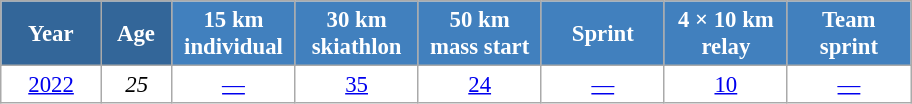<table class="wikitable" style="font-size:95%; text-align:center; border:grey solid 1px; border-collapse:collapse; background:#ffffff;">
<tr>
<th style="background-color:#369; color:white; width:60px;"> Year </th>
<th style="background-color:#369; color:white; width:40px;"> Age </th>
<th style="background-color:#4180be; color:white; width:75px;"> 15 km <br> individual </th>
<th style="background-color:#4180be; color:white; width:75px;"> 30 km <br> skiathlon </th>
<th style="background-color:#4180be; color:white; width:75px;"> 50 km <br> mass start </th>
<th style="background-color:#4180be; color:white; width:75px;"> Sprint </th>
<th style="background-color:#4180be; color:white; width:75px;"> 4 × 10 km <br> relay </th>
<th style="background-color:#4180be; color:white; width:75px;"> Team <br> sprint </th>
</tr>
<tr>
<td><a href='#'>2022</a></td>
<td><em>25</em></td>
<td><a href='#'>—</a></td>
<td><a href='#'>35</a></td>
<td><a href='#'>24</a></td>
<td><a href='#'>—</a></td>
<td><a href='#'>10</a></td>
<td><a href='#'>—</a></td>
</tr>
</table>
